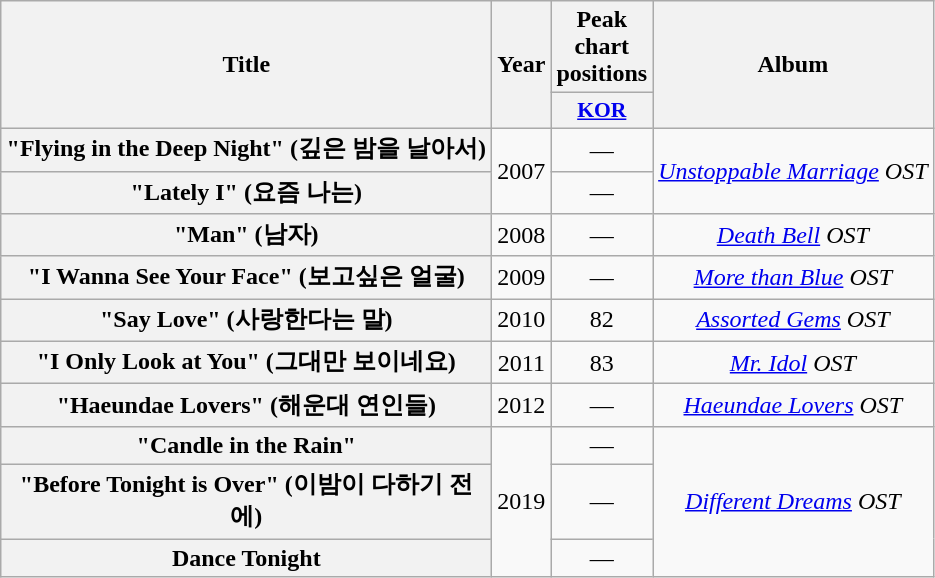<table class="wikitable plainrowheaders" style="text-align:center">
<tr>
<th rowspan="2" style="width:20em">Title</th>
<th rowspan="2">Year</th>
<th>Peak chart positions</th>
<th rowspan="2">Album</th>
</tr>
<tr>
<th scope="col" style="width:2.5em;font-size:90%"><a href='#'>KOR</a><br></th>
</tr>
<tr>
<th scope="row">"Flying in the Deep Night" (깊은 밤을 날아서)</th>
<td rowspan="2">2007</td>
<td>—</td>
<td rowspan="2"><em><a href='#'>Unstoppable Marriage</a> OST</em></td>
</tr>
<tr>
<th scope="row">"Lately I" (요즘 나는) </th>
<td>—</td>
</tr>
<tr>
<th scope="row">"Man" (남자)</th>
<td>2008</td>
<td>—</td>
<td><em><a href='#'>Death Bell</a> OST</em></td>
</tr>
<tr>
<th scope="row">"I Wanna See Your Face" (보고싶은 얼굴)</th>
<td>2009</td>
<td>—</td>
<td><em><a href='#'>More than Blue</a> OST</em></td>
</tr>
<tr>
<th scope="row">"Say Love" (사랑한다는 말)</th>
<td>2010</td>
<td>82</td>
<td><em><a href='#'>Assorted Gems</a> OST</em></td>
</tr>
<tr>
<th scope="row">"I Only Look at You" (그대만 보이네요)</th>
<td>2011</td>
<td>83</td>
<td><em><a href='#'>Mr. Idol</a> OST</em></td>
</tr>
<tr>
<th scope="row">"Haeundae Lovers" (해운대 연인들)</th>
<td>2012</td>
<td>—</td>
<td><em><a href='#'>Haeundae Lovers</a> OST</em></td>
</tr>
<tr>
<th scope="row">"Candle in the Rain"</th>
<td rowspan="3">2019</td>
<td>—</td>
<td rowspan="3"><em><a href='#'>Different Dreams</a> OST</em></td>
</tr>
<tr>
<th scope="row">"Before Tonight is Over" (이밤이 다하기 전에)</th>
<td>—</td>
</tr>
<tr>
<th scope="row">Dance Tonight</th>
<td>—</td>
</tr>
</table>
